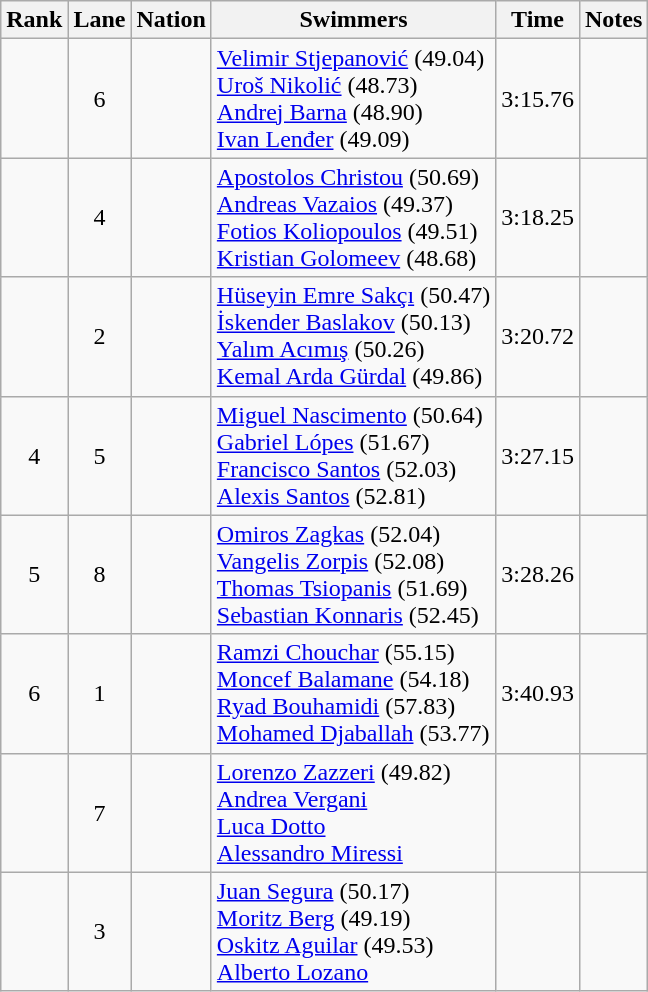<table class="wikitable sortable" style="text-align:center">
<tr>
<th>Rank</th>
<th>Lane</th>
<th>Nation</th>
<th>Swimmers</th>
<th>Time</th>
<th>Notes</th>
</tr>
<tr>
<td></td>
<td>6</td>
<td align="left"></td>
<td align="left"><a href='#'>Velimir Stjepanović</a> (49.04)<br><a href='#'>Uroš Nikolić</a> (48.73)<br><a href='#'>Andrej Barna</a> (48.90)<br><a href='#'>Ivan Lenđer</a> (49.09)</td>
<td>3:15.76</td>
<td></td>
</tr>
<tr>
<td></td>
<td>4</td>
<td align="left"></td>
<td align="left"><a href='#'>Apostolos Christou</a> (50.69)<br><a href='#'>Andreas Vazaios</a> (49.37)<br><a href='#'>Fotios Koliopoulos</a> (49.51)<br><a href='#'>Kristian Golomeev</a> (48.68)</td>
<td>3:18.25</td>
<td></td>
</tr>
<tr>
<td></td>
<td>2</td>
<td align="left"></td>
<td align="left"><a href='#'>Hüseyin Emre Sakçı</a> (50.47)<br><a href='#'>İskender Baslakov</a> (50.13)<br><a href='#'>Yalım Acımış</a> (50.26)<br><a href='#'>Kemal Arda Gürdal</a> (49.86)</td>
<td>3:20.72</td>
<td></td>
</tr>
<tr>
<td>4</td>
<td>5</td>
<td align="left"></td>
<td align="left"><a href='#'>Miguel Nascimento</a> (50.64)<br><a href='#'>Gabriel Lópes</a> (51.67)<br><a href='#'>Francisco Santos</a> (52.03)<br><a href='#'>Alexis Santos</a> (52.81)</td>
<td>3:27.15</td>
<td></td>
</tr>
<tr>
<td>5</td>
<td>8</td>
<td align="left"></td>
<td align="left"><a href='#'>Omiros Zagkas</a> (52.04)<br><a href='#'>Vangelis Zorpis</a> (52.08)<br><a href='#'>Thomas Tsiopanis</a> (51.69)<br><a href='#'>Sebastian Konnaris</a> (52.45)</td>
<td>3:28.26</td>
<td></td>
</tr>
<tr>
<td>6</td>
<td>1</td>
<td align="left"></td>
<td align="left"><a href='#'>Ramzi Chouchar</a> (55.15)<br><a href='#'>Moncef Balamane</a> (54.18)<br><a href='#'>Ryad Bouhamidi</a> (57.83)<br><a href='#'>Mohamed Djaballah</a> (53.77)</td>
<td>3:40.93</td>
<td></td>
</tr>
<tr>
<td></td>
<td>7</td>
<td align="left"></td>
<td align="left"><a href='#'>Lorenzo Zazzeri</a> (49.82)<br><a href='#'>Andrea Vergani</a><br><a href='#'>Luca Dotto</a><br><a href='#'>Alessandro Miressi</a></td>
<td></td>
<td></td>
</tr>
<tr>
<td></td>
<td>3</td>
<td align="left"></td>
<td align="left"><a href='#'>Juan Segura</a> (50.17)<br><a href='#'>Moritz Berg</a> (49.19)<br><a href='#'>Oskitz Aguilar</a> (49.53)<br><a href='#'>Alberto Lozano</a></td>
<td></td>
<td></td>
</tr>
</table>
